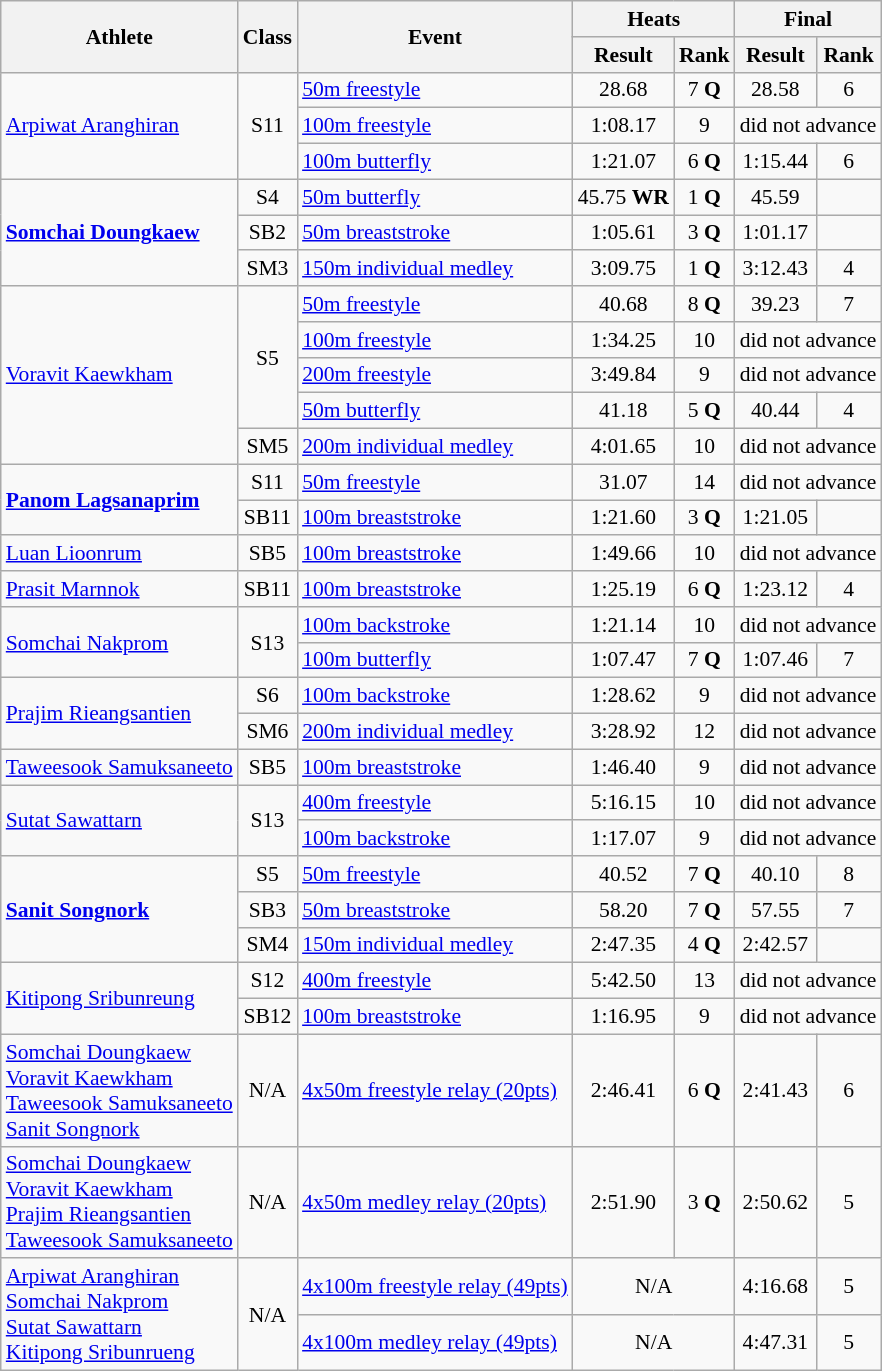<table class=wikitable style="font-size:90%">
<tr>
<th rowspan="2">Athlete</th>
<th rowspan="2">Class</th>
<th rowspan="2">Event</th>
<th colspan="2">Heats</th>
<th colspan="2">Final</th>
</tr>
<tr>
<th>Result</th>
<th>Rank</th>
<th>Result</th>
<th>Rank</th>
</tr>
<tr>
<td rowspan="3"><a href='#'>Arpiwat Aranghiran</a></td>
<td rowspan="3" style="text-align:center;">S11</td>
<td><a href='#'>50m freestyle</a></td>
<td style="text-align:center;">28.68</td>
<td style="text-align:center;">7 <strong>Q</strong></td>
<td style="text-align:center;">28.58</td>
<td style="text-align:center;">6</td>
</tr>
<tr>
<td><a href='#'>100m freestyle</a></td>
<td style="text-align:center;">1:08.17</td>
<td style="text-align:center;">9</td>
<td style="text-align:center;" colspan="2">did not advance</td>
</tr>
<tr>
<td><a href='#'>100m butterfly</a></td>
<td style="text-align:center;">1:21.07</td>
<td style="text-align:center;">6 <strong>Q</strong></td>
<td style="text-align:center;">1:15.44</td>
<td style="text-align:center;">6</td>
</tr>
<tr>
<td rowspan="3"><strong><a href='#'>Somchai Doungkaew</a></strong></td>
<td style="text-align:center;">S4</td>
<td><a href='#'>50m butterfly</a></td>
<td style="text-align:center;">45.75 <strong>WR</strong></td>
<td style="text-align:center;">1 <strong>Q</strong></td>
<td style="text-align:center;">45.59</td>
<td style="text-align:center;"></td>
</tr>
<tr>
<td style="text-align:center;">SB2</td>
<td><a href='#'>50m breaststroke</a></td>
<td style="text-align:center;">1:05.61</td>
<td style="text-align:center;">3 <strong>Q</strong></td>
<td style="text-align:center;">1:01.17</td>
<td style="text-align:center;"></td>
</tr>
<tr>
<td style="text-align:center;">SM3</td>
<td><a href='#'>150m individual medley</a></td>
<td style="text-align:center;">3:09.75</td>
<td style="text-align:center;">1 <strong>Q</strong></td>
<td style="text-align:center;">3:12.43</td>
<td style="text-align:center;">4</td>
</tr>
<tr>
<td rowspan="5"><a href='#'>Voravit Kaewkham</a></td>
<td rowspan="4" style="text-align:center;">S5</td>
<td><a href='#'>50m freestyle</a></td>
<td style="text-align:center;">40.68</td>
<td style="text-align:center;">8 <strong>Q</strong></td>
<td style="text-align:center;">39.23</td>
<td style="text-align:center;">7</td>
</tr>
<tr>
<td><a href='#'>100m freestyle</a></td>
<td style="text-align:center;">1:34.25</td>
<td style="text-align:center;">10</td>
<td style="text-align:center;" colspan="2">did not advance</td>
</tr>
<tr>
<td><a href='#'>200m freestyle</a></td>
<td style="text-align:center;">3:49.84</td>
<td style="text-align:center;">9</td>
<td style="text-align:center;" colspan="2">did not advance</td>
</tr>
<tr>
<td><a href='#'>50m butterfly</a></td>
<td style="text-align:center;">41.18</td>
<td style="text-align:center;">5 <strong>Q</strong></td>
<td style="text-align:center;">40.44</td>
<td style="text-align:center;">4</td>
</tr>
<tr>
<td style="text-align:center;">SM5</td>
<td><a href='#'>200m individual medley</a></td>
<td style="text-align:center;">4:01.65</td>
<td style="text-align:center;">10</td>
<td style="text-align:center;" colspan="2">did not advance</td>
</tr>
<tr>
<td rowspan="2"><strong><a href='#'>Panom Lagsanaprim</a></strong></td>
<td style="text-align:center;">S11</td>
<td><a href='#'>50m freestyle</a></td>
<td style="text-align:center;">31.07</td>
<td style="text-align:center;">14</td>
<td style="text-align:center;" colspan="2">did not advance</td>
</tr>
<tr>
<td style="text-align:center;">SB11</td>
<td><a href='#'>100m breaststroke</a></td>
<td style="text-align:center;">1:21.60</td>
<td style="text-align:center;">3 <strong>Q</strong></td>
<td style="text-align:center;">1:21.05</td>
<td style="text-align:center;"></td>
</tr>
<tr>
<td><a href='#'>Luan Lioonrum</a></td>
<td style="text-align:center;">SB5</td>
<td><a href='#'>100m breaststroke</a></td>
<td style="text-align:center;">1:49.66</td>
<td style="text-align:center;">10</td>
<td style="text-align:center;" colspan="2">did not advance</td>
</tr>
<tr>
<td><a href='#'>Prasit Marnnok</a></td>
<td style="text-align:center;">SB11</td>
<td><a href='#'>100m breaststroke</a></td>
<td style="text-align:center;">1:25.19</td>
<td style="text-align:center;">6 <strong>Q</strong></td>
<td style="text-align:center;">1:23.12</td>
<td style="text-align:center;">4</td>
</tr>
<tr>
<td rowspan="2"><a href='#'>Somchai Nakprom</a></td>
<td rowspan="2" style="text-align:center;">S13</td>
<td><a href='#'>100m backstroke</a></td>
<td style="text-align:center;">1:21.14</td>
<td style="text-align:center;">10</td>
<td style="text-align:center;" colspan="2">did not advance</td>
</tr>
<tr>
<td><a href='#'>100m butterfly</a></td>
<td style="text-align:center;">1:07.47</td>
<td style="text-align:center;">7 <strong>Q</strong></td>
<td style="text-align:center;">1:07.46</td>
<td style="text-align:center;">7</td>
</tr>
<tr>
<td rowspan="2"><a href='#'>Prajim Rieangsantien</a></td>
<td style="text-align:center;">S6</td>
<td><a href='#'>100m backstroke</a></td>
<td style="text-align:center;">1:28.62</td>
<td style="text-align:center;">9</td>
<td style="text-align:center;" colspan="2">did not advance</td>
</tr>
<tr>
<td style="text-align:center;">SM6</td>
<td><a href='#'>200m individual medley</a></td>
<td style="text-align:center;">3:28.92</td>
<td style="text-align:center;">12</td>
<td style="text-align:center;" colspan="2">did not advance</td>
</tr>
<tr>
<td><a href='#'>Taweesook Samuksaneeto</a></td>
<td style="text-align:center;">SB5</td>
<td><a href='#'>100m breaststroke</a></td>
<td style="text-align:center;">1:46.40</td>
<td style="text-align:center;">9</td>
<td style="text-align:center;" colspan="2">did not advance</td>
</tr>
<tr>
<td rowspan="2"><a href='#'>Sutat Sawattarn</a></td>
<td rowspan="2" style="text-align:center;">S13</td>
<td><a href='#'>400m freestyle</a></td>
<td style="text-align:center;">5:16.15</td>
<td style="text-align:center;">10</td>
<td style="text-align:center;" colspan="2">did not advance</td>
</tr>
<tr>
<td><a href='#'>100m backstroke</a></td>
<td style="text-align:center;">1:17.07</td>
<td style="text-align:center;">9</td>
<td style="text-align:center;" colspan="2">did not advance</td>
</tr>
<tr>
<td rowspan="3"><strong><a href='#'>Sanit Songnork</a></strong></td>
<td style="text-align:center;">S5</td>
<td><a href='#'>50m freestyle</a></td>
<td style="text-align:center;">40.52</td>
<td style="text-align:center;">7 <strong>Q</strong></td>
<td style="text-align:center;">40.10</td>
<td style="text-align:center;">8</td>
</tr>
<tr>
<td style="text-align:center;">SB3</td>
<td><a href='#'>50m breaststroke</a></td>
<td style="text-align:center;">58.20</td>
<td style="text-align:center;">7 <strong>Q</strong></td>
<td style="text-align:center;">57.55</td>
<td style="text-align:center;">7</td>
</tr>
<tr>
<td style="text-align:center;">SM4</td>
<td><a href='#'>150m individual medley</a></td>
<td style="text-align:center;">2:47.35</td>
<td style="text-align:center;">4 <strong>Q</strong></td>
<td style="text-align:center;">2:42.57</td>
<td style="text-align:center;"></td>
</tr>
<tr>
<td rowspan="2"><a href='#'>Kitipong Sribunreung</a></td>
<td style="text-align:center;">S12</td>
<td><a href='#'>400m freestyle</a></td>
<td style="text-align:center;">5:42.50</td>
<td style="text-align:center;">13</td>
<td style="text-align:center;" colspan="2">did not advance</td>
</tr>
<tr>
<td style="text-align:center;">SB12</td>
<td><a href='#'>100m breaststroke</a></td>
<td style="text-align:center;">1:16.95</td>
<td style="text-align:center;">9</td>
<td style="text-align:center;" colspan="2">did not advance</td>
</tr>
<tr>
<td><a href='#'>Somchai Doungkaew</a><br> <a href='#'>Voravit Kaewkham</a><br> <a href='#'>Taweesook Samuksaneeto</a><br> <a href='#'>Sanit Songnork</a></td>
<td style="text-align:center;">N/A</td>
<td><a href='#'>4x50m freestyle relay (20pts)</a></td>
<td style="text-align:center;">2:46.41</td>
<td style="text-align:center;">6 <strong>Q</strong></td>
<td style="text-align:center;">2:41.43</td>
<td style="text-align:center;">6</td>
</tr>
<tr>
<td><a href='#'>Somchai Doungkaew</a><br> <a href='#'>Voravit Kaewkham</a><br> <a href='#'>Prajim Rieangsantien</a><br> <a href='#'>Taweesook Samuksaneeto</a></td>
<td style="text-align:center;">N/A</td>
<td><a href='#'>4x50m medley relay (20pts)</a></td>
<td style="text-align:center;">2:51.90</td>
<td style="text-align:center;">3 <strong>Q</strong></td>
<td style="text-align:center;">2:50.62</td>
<td style="text-align:center;">5</td>
</tr>
<tr>
<td rowspan="2"><a href='#'>Arpiwat Aranghiran</a><br> <a href='#'>Somchai Nakprom</a><br> <a href='#'>Sutat Sawattarn</a><br> <a href='#'>Kitipong Sribunrueng</a></td>
<td rowspan="2" style="text-align:center;">N/A</td>
<td><a href='#'>4x100m freestyle relay (49pts)</a></td>
<td style="text-align:center;" colspan="2">N/A</td>
<td style="text-align:center;">4:16.68</td>
<td style="text-align:center;">5</td>
</tr>
<tr>
<td><a href='#'>4x100m medley relay (49pts)</a></td>
<td style="text-align:center;" colspan="2">N/A</td>
<td style="text-align:center;">4:47.31</td>
<td style="text-align:center;">5</td>
</tr>
</table>
